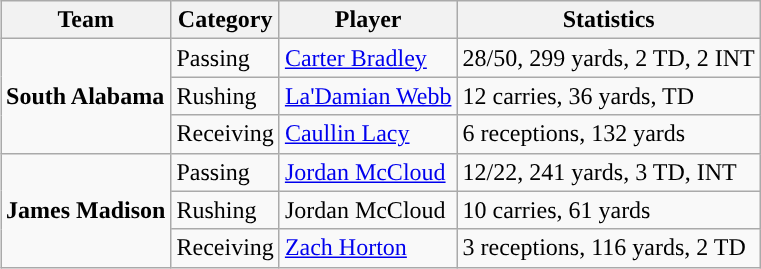<table class="wikitable" style="float: right;">
<tr>
<th>Team</th>
<th>Category</th>
<th>Player</th>
<th>Statistics</th>
</tr>
<tr>
<td rowspan=3><strong>South Alabama</strong></td>
<td>Passing</td>
<td><a href='#'>Carter Bradley</a></td>
<td>28/50, 299 yards, 2 TD, 2 INT</td>
</tr>
<tr>
<td>Rushing</td>
<td><a href='#'>La'Damian Webb</a></td>
<td>12 carries, 36 yards, TD</td>
</tr>
<tr>
<td>Receiving</td>
<td><a href='#'>Caullin Lacy</a></td>
<td>6 receptions, 132 yards</td>
</tr>
<tr>
<td rowspan=3><strong>James Madison</strong></td>
<td>Passing</td>
<td><a href='#'>Jordan McCloud</a></td>
<td>12/22, 241 yards, 3 TD, INT</td>
</tr>
<tr>
<td>Rushing</td>
<td>Jordan McCloud</td>
<td>10 carries, 61 yards</td>
</tr>
<tr>
<td>Receiving</td>
<td><a href='#'>Zach Horton</a></td>
<td>3 receptions, 116 yards, 2 TD</td>
</tr>
</table>
